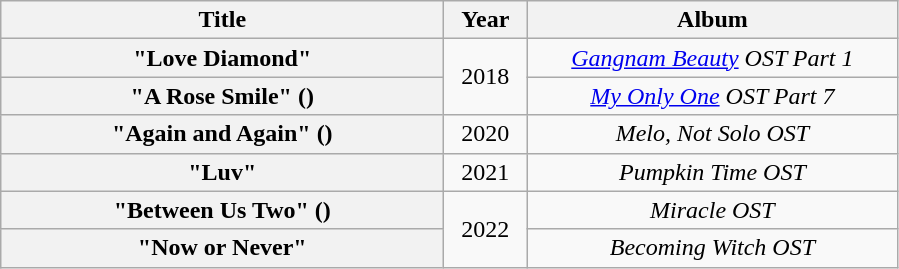<table class="wikitable plainrowheaders" style="text-align:center;">
<tr>
<th scope="col" style="width:18em;">Title</th>
<th scope="col" style="width:3em">Year</th>
<th scope="col" style="width:15em;">Album</th>
</tr>
<tr>
<th scope="row">"Love Diamond"</th>
<td rowspan="2">2018</td>
<td><em><a href='#'>Gangnam Beauty</a> OST Part 1</em></td>
</tr>
<tr>
<th scope="row">"A Rose Smile" ()</th>
<td><em><a href='#'>My Only One</a> OST Part 7</em></td>
</tr>
<tr>
<th scope="row">"Again and Again" ()</th>
<td>2020</td>
<td><em>Melo, Not Solo OST</em></td>
</tr>
<tr>
<th scope="row">"Luv"</th>
<td>2021</td>
<td><em>Pumpkin Time OST</em></td>
</tr>
<tr>
<th scope="row">"Between Us Two" ()</th>
<td rowspan="2">2022</td>
<td><em>Miracle OST</em></td>
</tr>
<tr>
<th scope="row">"Now or Never"</th>
<td><em>Becoming Witch OST</em></td>
</tr>
</table>
